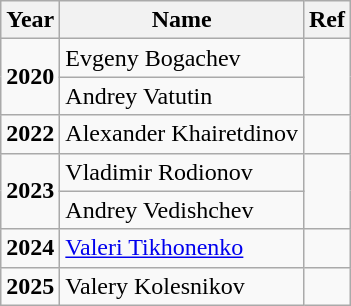<table class="wikitable" style="text-align:center;">
<tr>
<th>Year</th>
<th>Name</th>
<th>Ref</th>
</tr>
<tr>
<td rowspan=2><strong>2020</strong></td>
<td align=left> Evgeny Bogachev</td>
<td rowspan=2></td>
</tr>
<tr>
<td align=left> Andrey Vatutin</td>
</tr>
<tr>
<td><strong>2022</strong></td>
<td align=left> Alexander Khairetdinov <a href='#'></a></td>
<td></td>
</tr>
<tr>
<td rowspan=2><strong>2023</strong></td>
<td align=left> Vladimir Rodionov</td>
<td rowspan=2></td>
</tr>
<tr>
<td align=left> Andrey Vedishchev <a href='#'></a></td>
</tr>
<tr>
<td><strong>2024</strong></td>
<td align=left> <a href='#'>Valeri Tikhonenko</a></td>
<td></td>
</tr>
<tr>
<td><strong>2025</strong></td>
<td align=left> Valery Kolesnikov</td>
<td></td>
</tr>
</table>
